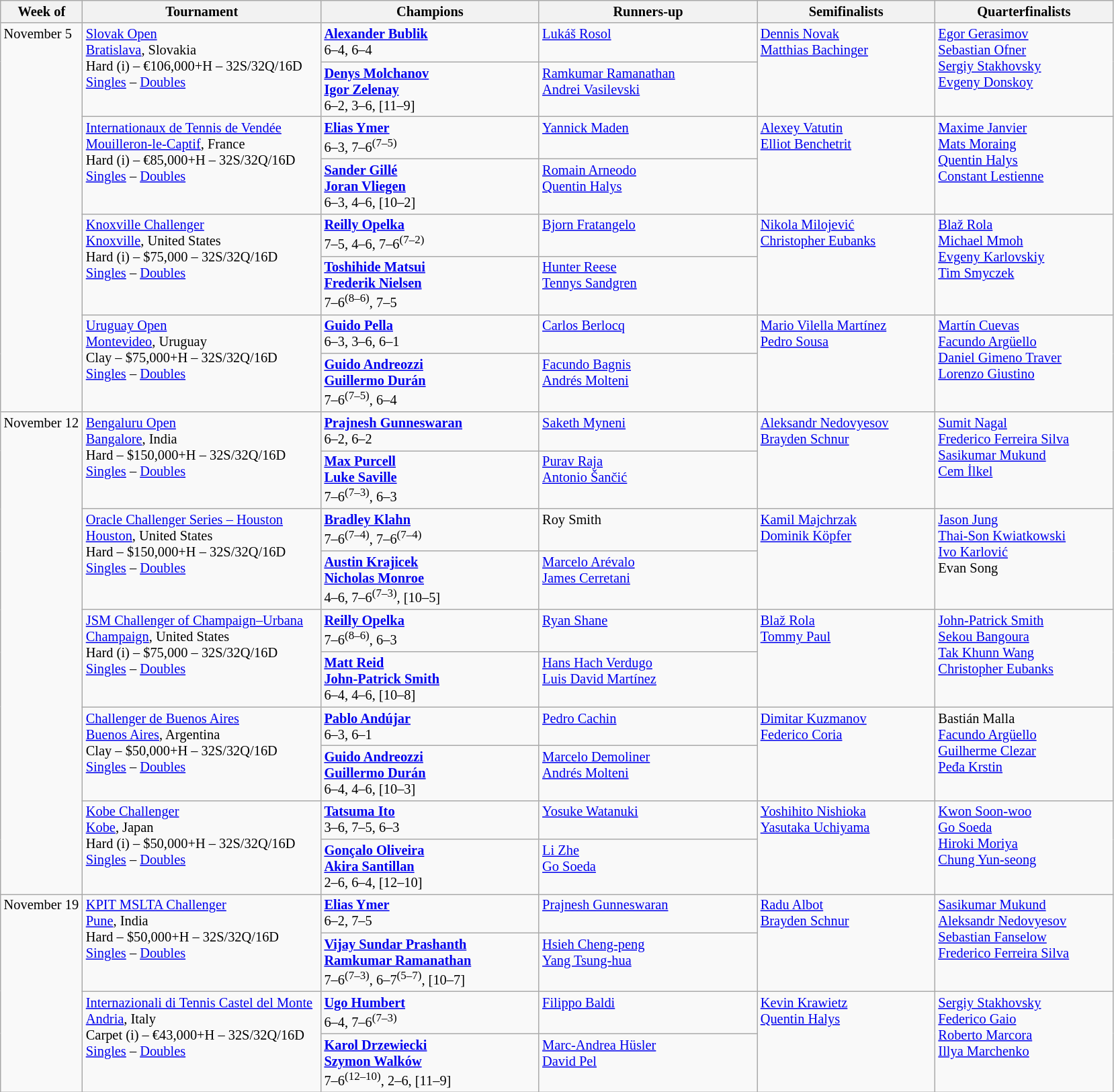<table class="wikitable" style="font-size:85%;">
<tr>
<th width="75">Week of</th>
<th width="230">Tournament</th>
<th width="210">Champions</th>
<th width="210">Runners-up</th>
<th width="170">Semifinalists</th>
<th width="170">Quarterfinalists</th>
</tr>
<tr valign=top>
<td rowspan=8>November 5</td>
<td rowspan=2><a href='#'>Slovak Open</a><br><a href='#'>Bratislava</a>, Slovakia <br> Hard (i) – €106,000+H – 32S/32Q/16D<br><a href='#'>Singles</a> – <a href='#'>Doubles</a></td>
<td> <strong><a href='#'>Alexander Bublik</a></strong><br>6–4, 6–4</td>
<td> <a href='#'>Lukáš Rosol</a></td>
<td rowspan=2> <a href='#'>Dennis Novak</a> <br>  <a href='#'>Matthias Bachinger</a></td>
<td rowspan=2> <a href='#'>Egor Gerasimov</a> <br> <a href='#'>Sebastian Ofner</a> <br> <a href='#'>Sergiy Stakhovsky</a> <br>  <a href='#'>Evgeny Donskoy</a></td>
</tr>
<tr valign=top>
<td> <strong><a href='#'>Denys Molchanov</a></strong><br> <strong><a href='#'>Igor Zelenay</a></strong><br>6–2, 3–6, [11–9]</td>
<td> <a href='#'>Ramkumar Ramanathan</a><br> <a href='#'>Andrei Vasilevski</a></td>
</tr>
<tr valign=top>
<td rowspan=2><a href='#'>Internationaux de Tennis de Vendée</a><br><a href='#'>Mouilleron-le-Captif</a>, France <br> Hard (i) – €85,000+H – 32S/32Q/16D<br><a href='#'>Singles</a> – <a href='#'>Doubles</a></td>
<td> <strong><a href='#'>Elias Ymer</a></strong><br>6–3, 7–6<sup>(7–5)</sup></td>
<td> <a href='#'>Yannick Maden</a></td>
<td rowspan=2> <a href='#'>Alexey Vatutin</a> <br>  <a href='#'>Elliot Benchetrit</a></td>
<td rowspan=2> <a href='#'>Maxime Janvier</a> <br> <a href='#'>Mats Moraing</a> <br> <a href='#'>Quentin Halys</a> <br>  <a href='#'>Constant Lestienne</a></td>
</tr>
<tr valign=top>
<td> <strong><a href='#'>Sander Gillé</a></strong><br> <strong><a href='#'>Joran Vliegen</a></strong><br>6–3, 4–6, [10–2]</td>
<td> <a href='#'>Romain Arneodo</a><br> <a href='#'>Quentin Halys</a></td>
</tr>
<tr valign=top>
<td rowspan=2><a href='#'>Knoxville Challenger</a><br><a href='#'>Knoxville</a>, United States <br> Hard (i) – $75,000 – 32S/32Q/16D<br><a href='#'>Singles</a> – <a href='#'>Doubles</a></td>
<td> <strong><a href='#'>Reilly Opelka</a></strong><br>7–5, 4–6, 7–6<sup>(7–2)</sup></td>
<td> <a href='#'>Bjorn Fratangelo</a></td>
<td rowspan=2> <a href='#'>Nikola Milojević</a> <br>  <a href='#'>Christopher Eubanks</a></td>
<td rowspan=2> <a href='#'>Blaž Rola</a> <br> <a href='#'>Michael Mmoh</a> <br> <a href='#'>Evgeny Karlovskiy</a> <br>  <a href='#'>Tim Smyczek</a></td>
</tr>
<tr valign=top>
<td> <strong><a href='#'>Toshihide Matsui</a></strong><br> <strong><a href='#'>Frederik Nielsen</a></strong><br>7–6<sup>(8–6)</sup>, 7–5</td>
<td> <a href='#'>Hunter Reese</a><br> <a href='#'>Tennys Sandgren</a></td>
</tr>
<tr valign=top>
<td rowspan=2><a href='#'>Uruguay Open</a><br><a href='#'>Montevideo</a>, Uruguay <br> Clay – $75,000+H – 32S/32Q/16D<br><a href='#'>Singles</a> – <a href='#'>Doubles</a></td>
<td> <strong><a href='#'>Guido Pella</a></strong><br>6–3, 3–6, 6–1</td>
<td> <a href='#'>Carlos Berlocq</a></td>
<td rowspan=2> <a href='#'>Mario Vilella Martínez</a><br>  <a href='#'>Pedro Sousa</a></td>
<td rowspan=2> <a href='#'>Martín Cuevas</a> <br> <a href='#'>Facundo Argüello</a> <br> <a href='#'>Daniel Gimeno Traver</a> <br>  <a href='#'>Lorenzo Giustino</a></td>
</tr>
<tr valign=top>
<td> <strong><a href='#'>Guido Andreozzi</a></strong><br> <strong><a href='#'>Guillermo Durán</a></strong><br>7–6<sup>(7–5)</sup>, 6–4</td>
<td> <a href='#'>Facundo Bagnis</a><br> <a href='#'>Andrés Molteni</a></td>
</tr>
<tr valign=top>
<td rowspan=10>November 12</td>
<td rowspan=2><a href='#'>Bengaluru Open</a><br><a href='#'>Bangalore</a>, India <br> Hard – $150,000+H – 32S/32Q/16D<br><a href='#'>Singles</a> – <a href='#'>Doubles</a></td>
<td> <strong><a href='#'>Prajnesh Gunneswaran</a></strong><br>6–2, 6–2</td>
<td> <a href='#'>Saketh Myneni</a></td>
<td rowspan=2> <a href='#'>Aleksandr Nedovyesov</a> <br>  <a href='#'>Brayden Schnur</a></td>
<td rowspan=2> <a href='#'>Sumit Nagal</a> <br> <a href='#'>Frederico Ferreira Silva</a> <br> <a href='#'>Sasikumar Mukund</a> <br>  <a href='#'>Cem İlkel</a></td>
</tr>
<tr valign=top>
<td> <strong><a href='#'>Max Purcell</a></strong><br> <strong><a href='#'>Luke Saville</a></strong><br>7–6<sup>(7–3)</sup>, 6–3</td>
<td> <a href='#'>Purav Raja</a><br> <a href='#'>Antonio Šančić</a></td>
</tr>
<tr valign=top>
<td rowspan=2><a href='#'>Oracle Challenger Series – Houston</a><br><a href='#'>Houston</a>, United States <br> Hard – $150,000+H – 32S/32Q/16D<br><a href='#'>Singles</a> – <a href='#'>Doubles</a></td>
<td> <strong><a href='#'>Bradley Klahn</a></strong><br>7–6<sup>(7–4)</sup>, 7–6<sup>(7–4)</sup></td>
<td> Roy Smith</td>
<td rowspan=2> <a href='#'>Kamil Majchrzak</a> <br>  <a href='#'>Dominik Köpfer</a></td>
<td rowspan=2> <a href='#'>Jason Jung</a> <br> <a href='#'>Thai-Son Kwiatkowski</a> <br> <a href='#'>Ivo Karlović</a> <br>  Evan Song</td>
</tr>
<tr valign=top>
<td> <strong><a href='#'>Austin Krajicek</a></strong><br> <strong><a href='#'>Nicholas Monroe</a></strong><br>4–6, 7–6<sup>(7–3)</sup>, [10–5]</td>
<td> <a href='#'>Marcelo Arévalo</a><br> <a href='#'>James Cerretani</a></td>
</tr>
<tr valign=top>
<td rowspan=2><a href='#'>JSM Challenger of Champaign–Urbana</a><br><a href='#'>Champaign</a>, United States <br> Hard (i) – $75,000 – 32S/32Q/16D<br><a href='#'>Singles</a> – <a href='#'>Doubles</a></td>
<td> <strong><a href='#'>Reilly Opelka</a></strong><br>7–6<sup>(8–6)</sup>, 6–3</td>
<td> <a href='#'>Ryan Shane</a></td>
<td rowspan=2> <a href='#'>Blaž Rola</a> <br>  <a href='#'>Tommy Paul</a></td>
<td rowspan=2> <a href='#'>John-Patrick Smith</a> <br> <a href='#'>Sekou Bangoura</a> <br> <a href='#'>Tak Khunn Wang</a> <br>  <a href='#'>Christopher Eubanks</a></td>
</tr>
<tr valign=top>
<td> <strong><a href='#'>Matt Reid</a></strong><br> <strong><a href='#'>John-Patrick Smith</a></strong><br>6–4, 4–6, [10–8]</td>
<td> <a href='#'>Hans Hach Verdugo</a><br> <a href='#'>Luis David Martínez</a></td>
</tr>
<tr valign=top>
<td rowspan=2><a href='#'>Challenger de Buenos Aires</a><br><a href='#'>Buenos Aires</a>, Argentina <br> Clay – $50,000+H – 32S/32Q/16D<br><a href='#'>Singles</a> – <a href='#'>Doubles</a></td>
<td> <strong><a href='#'>Pablo Andújar</a></strong><br>6–3, 6–1</td>
<td> <a href='#'>Pedro Cachin</a></td>
<td rowspan=2> <a href='#'>Dimitar Kuzmanov</a> <br>  <a href='#'>Federico Coria</a></td>
<td rowspan=2> Bastián Malla <br> <a href='#'>Facundo Argüello</a> <br> <a href='#'>Guilherme Clezar</a> <br>  <a href='#'>Peđa Krstin</a></td>
</tr>
<tr valign=top>
<td> <strong><a href='#'>Guido Andreozzi</a></strong><br> <strong><a href='#'>Guillermo Durán</a></strong><br>6–4, 4–6, [10–3]</td>
<td> <a href='#'>Marcelo Demoliner</a><br> <a href='#'>Andrés Molteni</a></td>
</tr>
<tr valign=top>
<td rowspan=2><a href='#'>Kobe Challenger</a><br><a href='#'>Kobe</a>, Japan <br> Hard (i) – $50,000+H – 32S/32Q/16D<br><a href='#'>Singles</a> – <a href='#'>Doubles</a></td>
<td> <strong><a href='#'>Tatsuma Ito</a></strong><br>3–6, 7–5, 6–3</td>
<td> <a href='#'>Yosuke Watanuki</a></td>
<td rowspan=2> <a href='#'>Yoshihito Nishioka</a> <br>  <a href='#'>Yasutaka Uchiyama</a></td>
<td rowspan=2> <a href='#'>Kwon Soon-woo</a> <br> <a href='#'>Go Soeda</a> <br> <a href='#'>Hiroki Moriya</a> <br>  <a href='#'>Chung Yun-seong</a></td>
</tr>
<tr valign=top>
<td> <strong><a href='#'>Gonçalo Oliveira</a></strong><br> <strong><a href='#'>Akira Santillan</a></strong><br>2–6, 6–4, [12–10]</td>
<td> <a href='#'>Li Zhe</a><br> <a href='#'>Go Soeda</a></td>
</tr>
<tr valign=top>
<td rowspan=4>November 19</td>
<td rowspan=2><a href='#'>KPIT MSLTA Challenger</a><br><a href='#'>Pune</a>, India <br> Hard – $50,000+H – 32S/32Q/16D<br><a href='#'>Singles</a> – <a href='#'>Doubles</a></td>
<td> <strong><a href='#'>Elias Ymer</a></strong><br>6–2, 7–5</td>
<td> <a href='#'>Prajnesh Gunneswaran</a></td>
<td rowspan=2> <a href='#'>Radu Albot</a> <br>  <a href='#'>Brayden Schnur</a></td>
<td rowspan=2> <a href='#'>Sasikumar Mukund</a> <br> <a href='#'>Aleksandr Nedovyesov</a> <br> <a href='#'>Sebastian Fanselow</a> <br>  <a href='#'>Frederico Ferreira Silva</a></td>
</tr>
<tr valign=top>
<td> <strong><a href='#'>Vijay Sundar Prashanth</a></strong><br> <strong><a href='#'>Ramkumar Ramanathan</a></strong><br>7–6<sup>(7–3)</sup>, 6–7<sup>(5–7)</sup>, [10–7]</td>
<td> <a href='#'>Hsieh Cheng-peng</a><br> <a href='#'>Yang Tsung-hua</a></td>
</tr>
<tr valign=top>
<td rowspan=2><a href='#'>Internazionali di Tennis Castel del Monte</a><br><a href='#'>Andria</a>, Italy <br> Carpet (i) – €43,000+H – 32S/32Q/16D<br><a href='#'>Singles</a> – <a href='#'>Doubles</a></td>
<td> <strong><a href='#'>Ugo Humbert</a></strong><br>6–4, 7–6<sup>(7–3)</sup></td>
<td> <a href='#'>Filippo Baldi</a></td>
<td rowspan=2> <a href='#'>Kevin Krawietz</a> <br>  <a href='#'>Quentin Halys</a></td>
<td rowspan=2> <a href='#'>Sergiy Stakhovsky</a> <br> <a href='#'>Federico Gaio</a> <br> <a href='#'>Roberto Marcora</a> <br>  <a href='#'>Illya Marchenko</a></td>
</tr>
<tr valign=top>
<td> <strong><a href='#'>Karol Drzewiecki</a></strong><br> <strong><a href='#'>Szymon Walków</a></strong><br>7–6<sup>(12–10)</sup>, 2–6, [11–9]</td>
<td> <a href='#'>Marc-Andrea Hüsler</a><br> <a href='#'>David Pel</a></td>
</tr>
</table>
